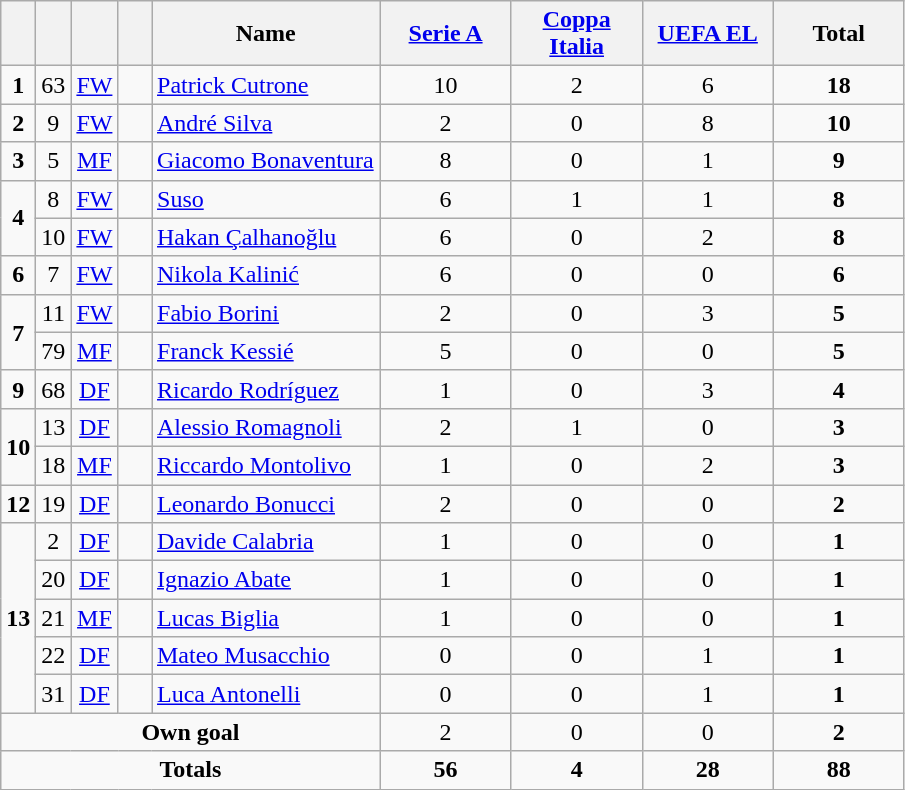<table class="wikitable" style="text-align:center">
<tr>
<th width=15></th>
<th width=15></th>
<th width=15></th>
<th width=15></th>
<th width=145>Name</th>
<th width=80><a href='#'>Serie A</a></th>
<th width=80><a href='#'>Coppa Italia</a></th>
<th width=80><a href='#'>UEFA EL</a></th>
<th width=80>Total</th>
</tr>
<tr>
<td><strong>1</strong></td>
<td>63</td>
<td><a href='#'>FW</a></td>
<td></td>
<td align=left><a href='#'>Patrick Cutrone</a></td>
<td>10</td>
<td>2</td>
<td>6</td>
<td><strong>18</strong></td>
</tr>
<tr>
<td><strong>2</strong></td>
<td>9</td>
<td><a href='#'>FW</a></td>
<td></td>
<td align=left><a href='#'>André Silva</a></td>
<td>2</td>
<td>0</td>
<td>8</td>
<td><strong>10</strong></td>
</tr>
<tr>
<td><strong>3</strong></td>
<td>5</td>
<td><a href='#'>MF</a></td>
<td></td>
<td align=left><a href='#'>Giacomo Bonaventura</a></td>
<td>8</td>
<td>0</td>
<td>1</td>
<td><strong>9</strong></td>
</tr>
<tr>
<td rowspan=2><strong>4</strong></td>
<td>8</td>
<td><a href='#'>FW</a></td>
<td></td>
<td align=left><a href='#'>Suso</a></td>
<td>6</td>
<td>1</td>
<td>1</td>
<td><strong>8</strong></td>
</tr>
<tr>
<td>10</td>
<td><a href='#'>FW</a></td>
<td></td>
<td align=left><a href='#'>Hakan Çalhanoğlu</a></td>
<td>6</td>
<td>0</td>
<td>2</td>
<td><strong>8</strong></td>
</tr>
<tr>
<td><strong>6</strong></td>
<td>7</td>
<td><a href='#'>FW</a></td>
<td></td>
<td align=left><a href='#'>Nikola Kalinić</a></td>
<td>6</td>
<td>0</td>
<td>0</td>
<td><strong>6</strong></td>
</tr>
<tr>
<td rowspan=2><strong>7</strong></td>
<td>11</td>
<td><a href='#'>FW</a></td>
<td></td>
<td align=left><a href='#'>Fabio Borini</a></td>
<td>2</td>
<td>0</td>
<td>3</td>
<td><strong>5</strong></td>
</tr>
<tr>
<td>79</td>
<td><a href='#'>MF</a></td>
<td></td>
<td align=left><a href='#'>Franck Kessié</a></td>
<td>5</td>
<td>0</td>
<td>0</td>
<td><strong>5</strong></td>
</tr>
<tr>
<td><strong>9</strong></td>
<td>68</td>
<td><a href='#'>DF</a></td>
<td></td>
<td align=left><a href='#'>Ricardo Rodríguez</a></td>
<td>1</td>
<td>0</td>
<td>3</td>
<td><strong>4</strong></td>
</tr>
<tr>
<td rowspan=2><strong>10</strong></td>
<td>13</td>
<td><a href='#'>DF</a></td>
<td></td>
<td align=left><a href='#'>Alessio Romagnoli</a></td>
<td>2</td>
<td>1</td>
<td>0</td>
<td><strong>3</strong></td>
</tr>
<tr>
<td>18</td>
<td><a href='#'>MF</a></td>
<td></td>
<td align=left><a href='#'>Riccardo Montolivo</a></td>
<td>1</td>
<td>0</td>
<td>2</td>
<td><strong>3</strong></td>
</tr>
<tr>
<td><strong>12</strong></td>
<td>19</td>
<td><a href='#'>DF</a></td>
<td></td>
<td align=left><a href='#'>Leonardo Bonucci</a></td>
<td>2</td>
<td>0</td>
<td>0</td>
<td><strong>2</strong></td>
</tr>
<tr>
<td rowspan=5><strong>13</strong></td>
<td>2</td>
<td><a href='#'>DF</a></td>
<td></td>
<td align=left><a href='#'>Davide Calabria</a></td>
<td>1</td>
<td>0</td>
<td>0</td>
<td><strong>1</strong></td>
</tr>
<tr>
<td>20</td>
<td><a href='#'>DF</a></td>
<td></td>
<td align=left><a href='#'>Ignazio Abate</a></td>
<td>1</td>
<td>0</td>
<td>0</td>
<td><strong>1</strong></td>
</tr>
<tr>
<td>21</td>
<td><a href='#'>MF</a></td>
<td></td>
<td align=left><a href='#'>Lucas Biglia</a></td>
<td>1</td>
<td>0</td>
<td>0</td>
<td><strong>1</strong></td>
</tr>
<tr>
<td>22</td>
<td><a href='#'>DF</a></td>
<td></td>
<td align=left><a href='#'>Mateo Musacchio</a></td>
<td>0</td>
<td>0</td>
<td>1</td>
<td><strong>1</strong></td>
</tr>
<tr>
<td>31</td>
<td><a href='#'>DF</a></td>
<td></td>
<td align=left><a href='#'>Luca Antonelli</a></td>
<td>0</td>
<td>0</td>
<td>1</td>
<td><strong>1</strong></td>
</tr>
<tr>
<td colspan=5><strong>Own goal</strong></td>
<td>2</td>
<td>0</td>
<td>0</td>
<td><strong>2</strong></td>
</tr>
<tr>
<td colspan=5><strong>Totals</strong></td>
<td><strong>56</strong></td>
<td><strong>4</strong></td>
<td><strong>28</strong></td>
<td><strong>88</strong></td>
</tr>
</table>
